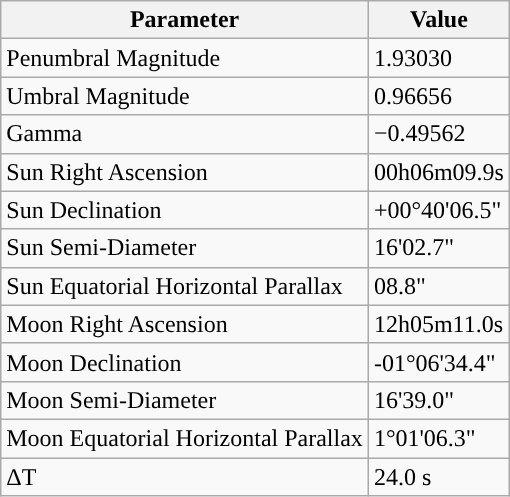<table class="wikitable">
<tr>
<th>Parameter</th>
<th>Value</th>
</tr>
<tr>
<td>Penumbral Magnitude</td>
<td>1.93030</td>
</tr>
<tr>
<td>Umbral Magnitude</td>
<td>0.96656</td>
</tr>
<tr>
<td>Gamma</td>
<td>−0.49562</td>
</tr>
<tr>
<td>Sun Right Ascension</td>
<td>00h06m09.9s</td>
</tr>
<tr>
<td>Sun Declination</td>
<td>+00°40'06.5"</td>
</tr>
<tr>
<td>Sun Semi-Diameter</td>
<td>16'02.7"</td>
</tr>
<tr>
<td>Sun Equatorial Horizontal Parallax</td>
<td>08.8"</td>
</tr>
<tr>
<td>Moon Right Ascension</td>
<td>12h05m11.0s</td>
</tr>
<tr>
<td>Moon Declination</td>
<td>-01°06'34.4"</td>
</tr>
<tr>
<td>Moon Semi-Diameter</td>
<td>16'39.0"</td>
</tr>
<tr>
<td>Moon Equatorial Horizontal Parallax</td>
<td>1°01'06.3"</td>
</tr>
<tr>
<td>ΔT</td>
<td>24.0 s</td>
</tr>
</table>
